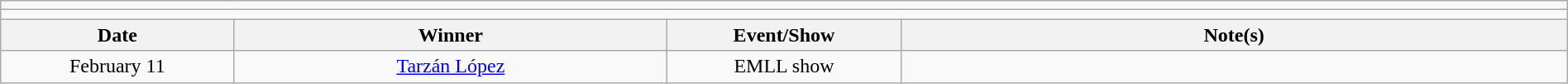<table class="wikitable" style="text-align:center; width:100%;">
<tr>
<td colspan=5></td>
</tr>
<tr>
<td colspan=5><strong></strong></td>
</tr>
<tr>
<th width=14%>Date</th>
<th width=26%>Winner</th>
<th width=14%>Event/Show</th>
<th width=40%>Note(s)</th>
</tr>
<tr>
<td>February 11</td>
<td><a href='#'>Tarzán López</a></td>
<td>EMLL show</td>
<td align=left></td>
</tr>
</table>
